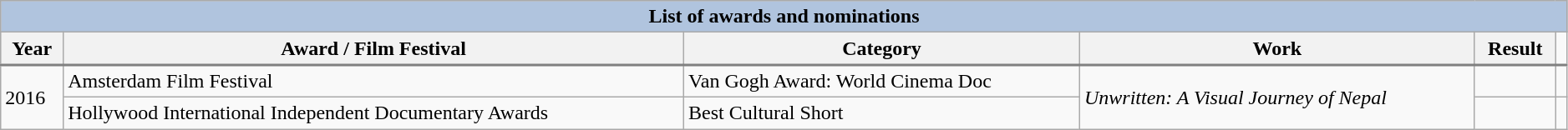<table class="wikitable sortable" width="99%">
<tr style="background:#ccc; vertical-align:bottom;">
<th colspan="6" style="background: LightSteelBlue;">List of awards and nominations</th>
</tr>
<tr style="background:#ccc; text-align:center;">
<th>Year</th>
<th>Award / Film Festival</th>
<th>Category</th>
<th>Work</th>
<th>Result</th>
</tr>
<tr style="border-top:2px solid gray;">
<td rowspan="2">2016</td>
<td rowspan="1">Amsterdam Film Festival</td>
<td>Van Gogh Award: World Cinema Doc</td>
<td rowspan="2"><em>Unwritten: A Visual Journey of Nepal</em></td>
<td></td>
<td></td>
</tr>
<tr>
<td>Hollywood International Independent Documentary Awards</td>
<td>Best Cultural Short</td>
<td></td>
</tr>
</table>
